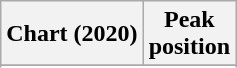<table class="wikitable sortable plainrowheaders" style="text-align:center">
<tr>
<th scope="col">Chart (2020)</th>
<th scope="col">Peak<br> position</th>
</tr>
<tr>
</tr>
<tr>
</tr>
</table>
